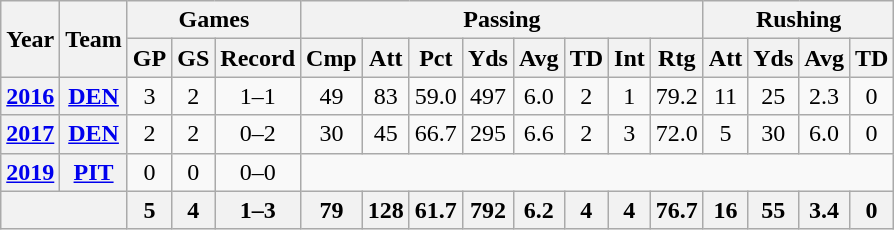<table class="wikitable" style="text-align:center;">
<tr>
<th rowspan="2">Year</th>
<th rowspan="2">Team</th>
<th colspan="3">Games</th>
<th colspan="8">Passing</th>
<th colspan="4">Rushing</th>
</tr>
<tr>
<th>GP</th>
<th>GS</th>
<th>Record</th>
<th>Cmp</th>
<th>Att</th>
<th>Pct</th>
<th>Yds</th>
<th>Avg</th>
<th>TD</th>
<th>Int</th>
<th>Rtg</th>
<th>Att</th>
<th>Yds</th>
<th>Avg</th>
<th>TD</th>
</tr>
<tr>
<th><a href='#'>2016</a></th>
<th><a href='#'>DEN</a></th>
<td>3</td>
<td>2</td>
<td>1–1</td>
<td>49</td>
<td>83</td>
<td>59.0</td>
<td>497</td>
<td>6.0</td>
<td>2</td>
<td>1</td>
<td>79.2</td>
<td>11</td>
<td>25</td>
<td>2.3</td>
<td>0</td>
</tr>
<tr>
<th><a href='#'>2017</a></th>
<th><a href='#'>DEN</a></th>
<td>2</td>
<td>2</td>
<td>0–2</td>
<td>30</td>
<td>45</td>
<td>66.7</td>
<td>295</td>
<td>6.6</td>
<td>2</td>
<td>3</td>
<td>72.0</td>
<td>5</td>
<td>30</td>
<td>6.0</td>
<td>0</td>
</tr>
<tr>
<th><a href='#'>2019</a></th>
<th><a href='#'>PIT</a></th>
<td>0</td>
<td>0</td>
<td>0–0</td>
<td colspan="12"></td>
</tr>
<tr>
<th colspan="2"></th>
<th>5</th>
<th>4</th>
<th>1–3</th>
<th>79</th>
<th>128</th>
<th>61.7</th>
<th>792</th>
<th>6.2</th>
<th>4</th>
<th>4</th>
<th>76.7</th>
<th>16</th>
<th>55</th>
<th>3.4</th>
<th>0</th>
</tr>
</table>
